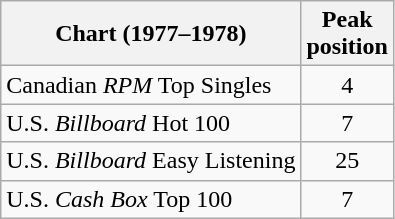<table class="wikitable sortable">
<tr>
<th>Chart (1977–1978)</th>
<th>Peak<br>position</th>
</tr>
<tr>
<td>Canadian <em>RPM</em> Top Singles</td>
<td style="text-align:center;">4</td>
</tr>
<tr>
<td>U.S. <em>Billboard</em> Hot 100</td>
<td style="text-align:center;">7</td>
</tr>
<tr>
<td>U.S. <em>Billboard</em> Easy Listening</td>
<td style="text-align:center;">25</td>
</tr>
<tr>
<td>U.S. <em>Cash Box</em> Top 100 </td>
<td style="text-align:center;">7</td>
</tr>
</table>
